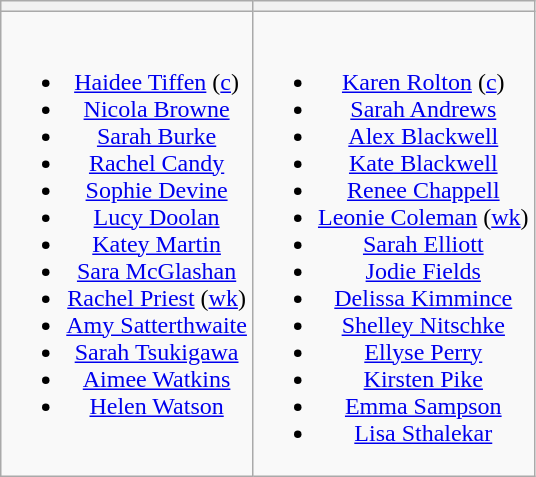<table class="wikitable" style="text-align:center">
<tr>
<th></th>
<th></th>
</tr>
<tr style="vertical-align:top">
<td><br><ul><li><a href='#'>Haidee Tiffen</a> (<a href='#'>c</a>)</li><li><a href='#'>Nicola Browne</a></li><li><a href='#'>Sarah Burke</a></li><li><a href='#'>Rachel Candy</a></li><li><a href='#'>Sophie Devine</a></li><li><a href='#'>Lucy Doolan</a></li><li><a href='#'>Katey Martin</a></li><li><a href='#'>Sara McGlashan</a></li><li><a href='#'>Rachel Priest</a> (<a href='#'>wk</a>)</li><li><a href='#'>Amy Satterthwaite</a></li><li><a href='#'>Sarah Tsukigawa</a></li><li><a href='#'>Aimee Watkins</a></li><li><a href='#'>Helen Watson</a></li></ul></td>
<td><br><ul><li><a href='#'>Karen Rolton</a> (<a href='#'>c</a>)</li><li><a href='#'>Sarah Andrews</a></li><li><a href='#'>Alex Blackwell</a></li><li><a href='#'>Kate Blackwell</a></li><li><a href='#'>Renee Chappell</a></li><li><a href='#'>Leonie Coleman</a> (<a href='#'>wk</a>)</li><li><a href='#'>Sarah Elliott</a></li><li><a href='#'>Jodie Fields</a></li><li><a href='#'>Delissa Kimmince</a></li><li><a href='#'>Shelley Nitschke</a></li><li><a href='#'>Ellyse Perry</a></li><li><a href='#'>Kirsten Pike</a></li><li><a href='#'>Emma Sampson</a></li><li><a href='#'>Lisa Sthalekar</a></li></ul></td>
</tr>
</table>
